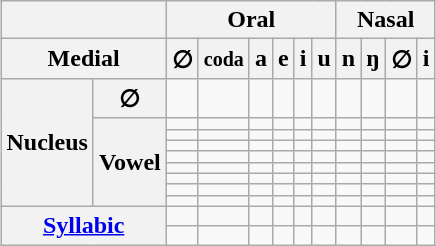<table class="wikitable" style="text-align:center; margin:1em auto 1em auto">
<tr>
<th colspan="2"></th>
<th colspan="6">Oral</th>
<th colspan="4">Nasal</th>
</tr>
<tr>
<th colspan="2">Medial</th>
<th>∅</th>
<th><small>coda</small></th>
<th>a</th>
<th>e</th>
<th>i</th>
<th>u</th>
<th>n</th>
<th>ŋ</th>
<th>∅</th>
<th>i</th>
</tr>
<tr>
<th rowspan="9">Nucleus</th>
<th>∅</th>
<td></td>
<td></td>
<td></td>
<td></td>
<td></td>
<td></td>
<td></td>
<td></td>
<td></td>
<td></td>
</tr>
<tr>
<th rowspan="8">Vowel</th>
<td></td>
<td></td>
<td></td>
<td></td>
<td></td>
<td></td>
<td></td>
<td></td>
<td></td>
<td></td>
</tr>
<tr>
<td></td>
<td></td>
<td></td>
<td></td>
<td></td>
<td></td>
<td></td>
<td></td>
<td></td>
<td></td>
</tr>
<tr>
<td></td>
<td></td>
<td></td>
<td></td>
<td></td>
<td></td>
<td></td>
<td></td>
<td></td>
<td></td>
</tr>
<tr>
<td></td>
<td></td>
<td></td>
<td></td>
<td></td>
<td></td>
<td></td>
<td></td>
<td></td>
<td></td>
</tr>
<tr>
<td></td>
<td></td>
<td></td>
<td></td>
<td></td>
<td></td>
<td></td>
<td></td>
<td></td>
<td></td>
</tr>
<tr>
<td></td>
<td></td>
<td></td>
<td></td>
<td></td>
<td></td>
<td></td>
<td></td>
<td></td>
<td></td>
</tr>
<tr>
<td></td>
<td></td>
<td></td>
<td></td>
<td></td>
<td></td>
<td></td>
<td></td>
<td></td>
<td></td>
</tr>
<tr>
<td></td>
<td></td>
<td></td>
<td></td>
<td></td>
<td></td>
<td></td>
<td></td>
<td></td>
<td></td>
</tr>
<tr>
<th colspan="2" rowspan="2"><a href='#'>Syllabic</a></th>
<td></td>
<td></td>
<td></td>
<td></td>
<td></td>
<td></td>
<td></td>
<td></td>
<td></td>
<td></td>
</tr>
<tr>
<td></td>
<td></td>
<td></td>
<td></td>
<td></td>
<td></td>
<td></td>
<td></td>
<td></td>
<td></td>
</tr>
</table>
